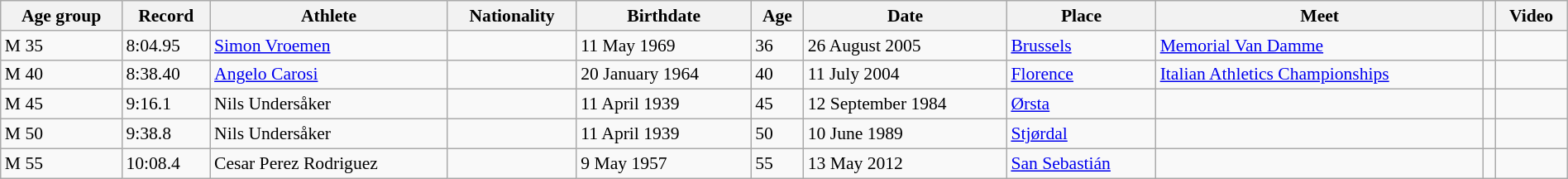<table class="wikitable" style="font-size:90%; width: 100%;">
<tr>
<th>Age group</th>
<th>Record</th>
<th>Athlete</th>
<th>Nationality</th>
<th>Birthdate</th>
<th>Age</th>
<th>Date</th>
<th>Place</th>
<th>Meet</th>
<th></th>
<th>Video</th>
</tr>
<tr>
<td>M 35</td>
<td>8:04.95</td>
<td><a href='#'>Simon Vroemen</a></td>
<td></td>
<td>11 May 1969</td>
<td>36</td>
<td>26 August 2005</td>
<td><a href='#'>Brussels</a> </td>
<td><a href='#'>Memorial Van Damme</a></td>
<td></td>
<td></td>
</tr>
<tr>
<td>M 40</td>
<td>8:38.40</td>
<td><a href='#'>Angelo Carosi</a></td>
<td></td>
<td>20 January 1964</td>
<td>40</td>
<td>11 July 2004</td>
<td><a href='#'>Florence</a> </td>
<td><a href='#'>Italian Athletics Championships</a></td>
<td></td>
<td></td>
</tr>
<tr>
<td>M 45</td>
<td>9:16.1 </td>
<td>Nils Undersåker</td>
<td></td>
<td>11 April 1939</td>
<td>45</td>
<td>12 September 1984</td>
<td><a href='#'>Ørsta</a> </td>
<td></td>
<td></td>
<td></td>
</tr>
<tr>
<td>M 50</td>
<td>9:38.8</td>
<td>Nils Undersåker</td>
<td></td>
<td>11 April 1939</td>
<td>50</td>
<td>10 June 1989</td>
<td><a href='#'>Stjørdal</a> </td>
<td></td>
<td></td>
<td></td>
</tr>
<tr>
<td>M 55</td>
<td>10:08.4 </td>
<td>Cesar Perez Rodriguez</td>
<td></td>
<td>9 May 1957</td>
<td>55</td>
<td>13 May 2012</td>
<td><a href='#'>San Sebastián</a> </td>
<td></td>
<td></td>
<td></td>
</tr>
</table>
